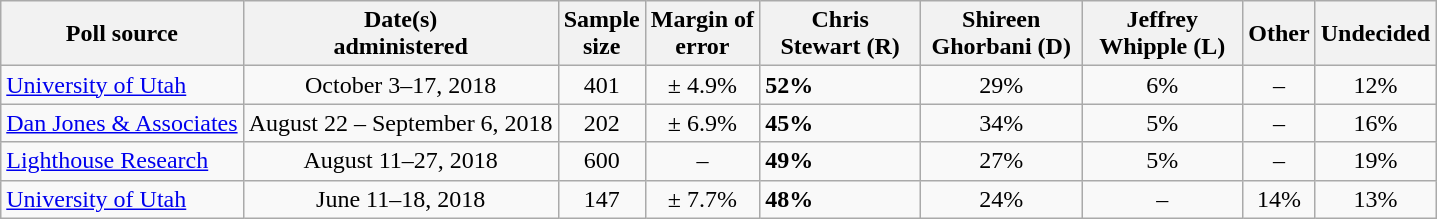<table class="wikitable">
<tr>
<th>Poll source</th>
<th>Date(s)<br>administered</th>
<th>Sample<br>size</th>
<th>Margin of<br>error</th>
<th style="width:100px;">Chris<br>Stewart (R)</th>
<th style="width:100px;">Shireen<br>Ghorbani (D)</th>
<th style="width:100px;">Jeffrey<br>Whipple (L)</th>
<th style="width:40px;">Other</th>
<th style="width:40px;">Undecided</th>
</tr>
<tr>
<td><a href='#'>University of Utah</a></td>
<td align=center>October 3–17, 2018</td>
<td align=center>401</td>
<td align=center>± 4.9%</td>
<td><strong>52%</strong></td>
<td align=center>29%</td>
<td align=center>6%</td>
<td align=center>–</td>
<td align=center>12%</td>
</tr>
<tr>
<td><a href='#'>Dan Jones & Associates</a></td>
<td align=center>August 22 – September 6, 2018</td>
<td align=center>202</td>
<td align=center>± 6.9%</td>
<td><strong>45%</strong></td>
<td align=center>34%</td>
<td align=center>5%</td>
<td align=center>–</td>
<td align=center>16%</td>
</tr>
<tr>
<td><a href='#'>Lighthouse Research</a></td>
<td align=center>August 11–27, 2018</td>
<td align=center>600</td>
<td align=center>–</td>
<td><strong>49%</strong></td>
<td align=center>27%</td>
<td align=center>5%</td>
<td align=center>–</td>
<td align=center>19%</td>
</tr>
<tr>
<td><a href='#'>University of Utah</a></td>
<td align=center>June 11–18, 2018</td>
<td align=center>147</td>
<td align=center>± 7.7%</td>
<td><strong>48%</strong></td>
<td align=center>24%</td>
<td align=center>–</td>
<td align=center>14%</td>
<td align=center>13%</td>
</tr>
</table>
